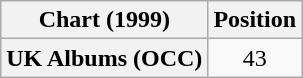<table class="wikitable plainrowheaders" style="text-align:center;">
<tr>
<th>Chart (1999)</th>
<th>Position</th>
</tr>
<tr>
<th scope="row">UK Albums (OCC)</th>
<td>43</td>
</tr>
</table>
